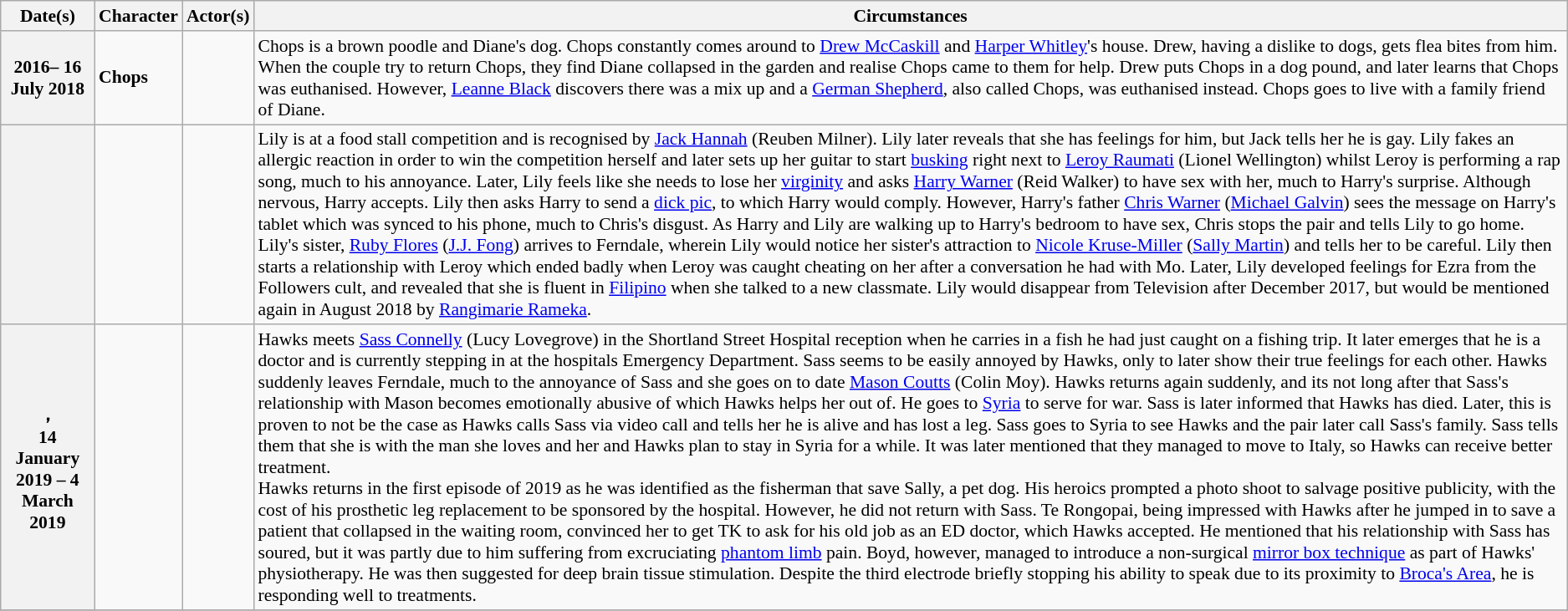<table class="wikitable plainrowheaders" style="font-size:90%">
<tr>
<th scope="col">Date(s)</th>
<th scope="col">Character</th>
<th scope="col">Actor(s)</th>
<th scope="col">Circumstances</th>
</tr>
<tr>
<th scope="row">2016– 16 July 2018</th>
<td><strong>Chops</strong></td>
<td></td>
<td>Chops is a brown poodle and Diane's dog. Chops constantly comes around to <a href='#'>Drew McCaskill</a> and <a href='#'>Harper Whitley</a>'s house. Drew, having a dislike to dogs, gets flea bites from him. When the couple try to return Chops, they find Diane collapsed in the garden and realise Chops came to them for help. Drew puts Chops in a dog pound, and later learns that Chops was euthanised. However, <a href='#'>Leanne Black</a> discovers there was a mix up and a <a href='#'>German Shepherd</a>, also called Chops, was euthanised instead. Chops goes to live with a family friend of Diane.</td>
</tr>
<tr>
<th scope="row"></th>
<td></td>
<td></td>
<td>Lily is at a food stall competition and is recognised by <a href='#'>Jack Hannah</a> (Reuben Milner). Lily later reveals that she has feelings for him, but Jack tells her he is gay. Lily fakes an allergic reaction in order to win the competition herself and later sets up her guitar to start <a href='#'>busking</a> right next to <a href='#'>Leroy Raumati</a> (Lionel Wellington) whilst Leroy is performing a rap song, much to his annoyance. Later, Lily feels like she needs to lose her <a href='#'>virginity</a> and asks <a href='#'>Harry Warner</a> (Reid Walker) to have sex with her, much to Harry's surprise. Although nervous, Harry accepts. Lily then asks Harry to send a <a href='#'>dick pic</a>, to which Harry would comply. However, Harry's father <a href='#'>Chris Warner</a> (<a href='#'>Michael Galvin</a>) sees the message on Harry's tablet which was synced to his phone, much to Chris's disgust. As Harry and Lily are walking up to Harry's bedroom to have sex, Chris stops the pair and tells Lily to go home. Lily's sister, <a href='#'>Ruby Flores</a> (<a href='#'>J.J. Fong</a>) arrives to Ferndale, wherein Lily would notice her sister's attraction to <a href='#'>Nicole Kruse-Miller</a> (<a href='#'>Sally Martin</a>) and tells her to be careful. Lily then starts a relationship with Leroy which ended badly when Leroy was caught cheating on her after a conversation he had with Mo. Later, Lily developed feelings for Ezra from the Followers cult, and revealed that she is fluent in <a href='#'>Filipino</a> when she talked to a new classmate. Lily would disappear from Television after December 2017, but would be mentioned again in August 2018 by <a href='#'>Rangimarie Rameka</a>.</td>
</tr>
<tr>
<th scope="row">，<br>14 January 2019 – 4 March 2019</th>
<td></td>
<td></td>
<td>Hawks meets <a href='#'>Sass Connelly</a> (Lucy Lovegrove) in the Shortland Street Hospital reception when he carries in a fish he had just caught on a fishing trip. It later emerges that he is a doctor and is currently stepping in at the hospitals Emergency Department. Sass seems to be easily annoyed by Hawks, only to later show their true feelings for each other. Hawks suddenly leaves Ferndale, much to the annoyance of Sass and she goes on to date <a href='#'>Mason Coutts</a> (Colin Moy). Hawks returns again suddenly, and its not long after that Sass's relationship with Mason becomes emotionally abusive of which Hawks helps her out of. He goes to <a href='#'>Syria</a> to serve for war. Sass is later informed that Hawks has died. Later, this is proven to not be the case as Hawks calls Sass via video call and tells her he is alive and has lost a leg. Sass goes to Syria to see Hawks and the pair later call Sass's family. Sass tells them that she is with the man she loves and her and Hawks plan to stay in Syria for a while. It was later mentioned that they managed to move to Italy, so Hawks can receive better treatment.<br>Hawks returns in the first episode of 2019 as he was identified as the fisherman that save Sally, a pet dog. His heroics prompted a photo shoot to salvage positive publicity, with the cost of his prosthetic leg replacement to be sponsored by the hospital. However, he did not return with Sass. Te Rongopai, being impressed with Hawks after he jumped in to save a patient that collapsed in the waiting room, convinced her to get TK to ask for his old job as an ED doctor, which Hawks accepted. He mentioned that his relationship with Sass has soured, but it was partly due to him suffering from excruciating <a href='#'>phantom limb</a> pain. Boyd, however, managed to introduce a non-surgical <a href='#'>mirror box technique</a> as part of Hawks' physiotherapy. He was then suggested for deep brain tissue stimulation. Despite the third electrode briefly stopping his ability to speak due to its proximity to <a href='#'>Broca's Area</a>, he is responding well to treatments.</td>
</tr>
<tr>
</tr>
</table>
